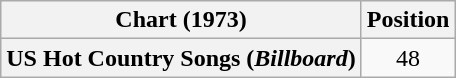<table class="wikitable sortable plainrowheaders" style="text-align:center">
<tr>
<th>Chart (1973)</th>
<th>Position</th>
</tr>
<tr>
<th scope="row">US Hot Country Songs (<em>Billboard</em>)</th>
<td>48</td>
</tr>
</table>
